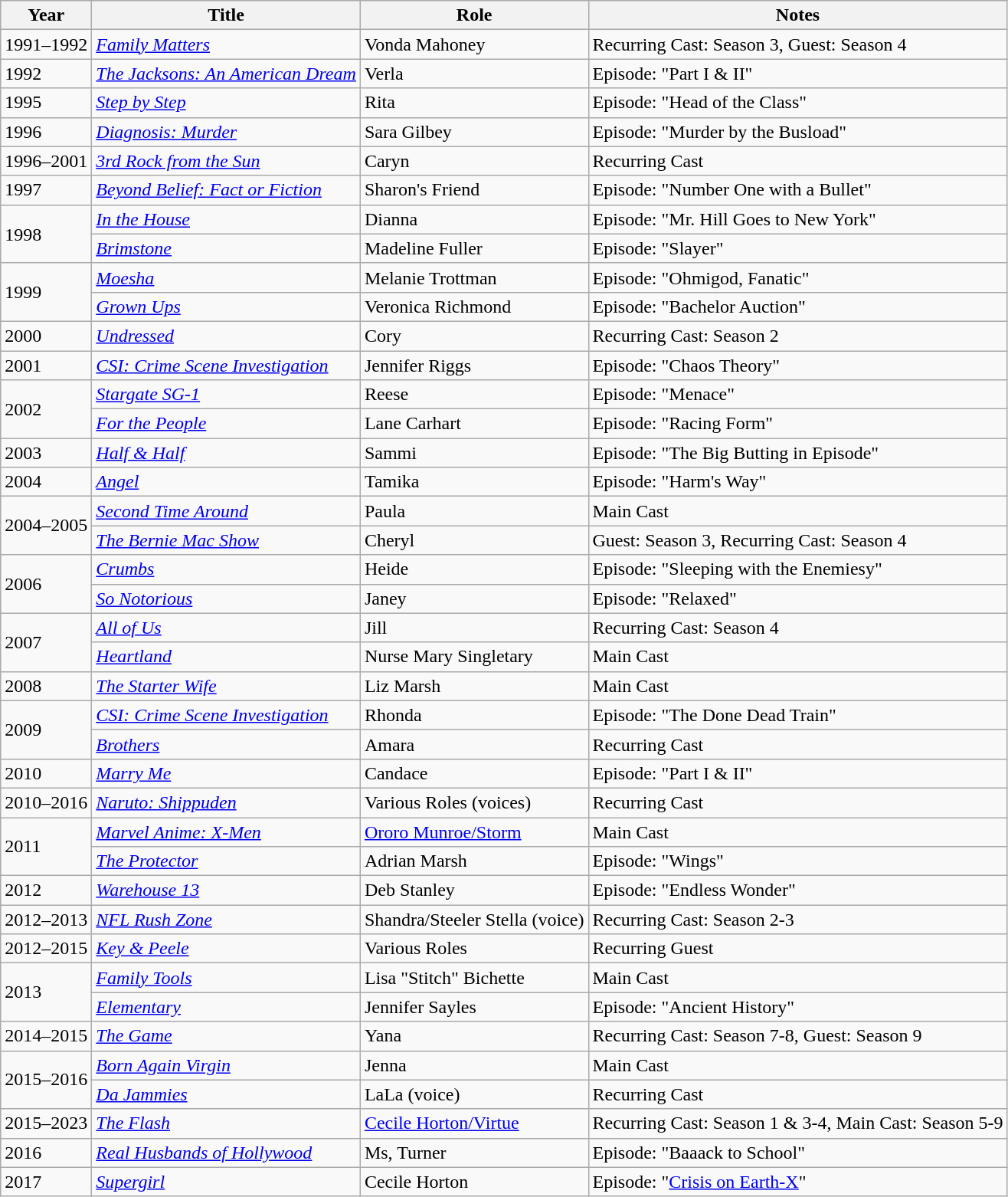<table class="wikitable sortable">
<tr>
<th>Year</th>
<th>Title</th>
<th>Role</th>
<th>Notes</th>
</tr>
<tr>
<td>1991–1992</td>
<td><em><a href='#'>Family Matters</a></em></td>
<td>Vonda Mahoney</td>
<td>Recurring Cast: Season 3, Guest: Season 4</td>
</tr>
<tr>
<td>1992</td>
<td><em><a href='#'>The Jacksons: An American Dream</a></em></td>
<td>Verla</td>
<td>Episode: "Part I & II"</td>
</tr>
<tr>
<td>1995</td>
<td><em><a href='#'>Step by Step</a></em></td>
<td>Rita</td>
<td>Episode: "Head of the Class"</td>
</tr>
<tr>
<td>1996</td>
<td><em><a href='#'>Diagnosis: Murder</a></em></td>
<td>Sara Gilbey</td>
<td>Episode: "Murder by the Busload"</td>
</tr>
<tr>
<td>1996–2001</td>
<td><em><a href='#'>3rd Rock from the Sun</a></em></td>
<td>Caryn</td>
<td>Recurring Cast</td>
</tr>
<tr>
<td>1997</td>
<td><em><a href='#'>Beyond Belief: Fact or Fiction</a></em></td>
<td>Sharon's Friend</td>
<td>Episode: "Number One with a Bullet"</td>
</tr>
<tr>
<td rowspan="2">1998</td>
<td><em><a href='#'>In the House</a></em></td>
<td>Dianna</td>
<td>Episode: "Mr. Hill Goes to New York"</td>
</tr>
<tr>
<td><em><a href='#'>Brimstone</a></em></td>
<td>Madeline Fuller</td>
<td>Episode: "Slayer"</td>
</tr>
<tr>
<td rowspan="2">1999</td>
<td><em><a href='#'>Moesha</a></em></td>
<td>Melanie Trottman</td>
<td>Episode: "Ohmigod, Fanatic"</td>
</tr>
<tr>
<td><em><a href='#'>Grown Ups</a></em></td>
<td>Veronica Richmond</td>
<td>Episode: "Bachelor Auction"</td>
</tr>
<tr>
<td>2000</td>
<td><em><a href='#'>Undressed</a></em></td>
<td>Cory</td>
<td>Recurring Cast: Season 2</td>
</tr>
<tr>
<td>2001</td>
<td><em><a href='#'>CSI: Crime Scene Investigation</a></em></td>
<td>Jennifer Riggs</td>
<td>Episode: "Chaos Theory"</td>
</tr>
<tr>
<td rowspan="2">2002</td>
<td><em><a href='#'>Stargate SG-1</a></em></td>
<td>Reese</td>
<td>Episode: "Menace"</td>
</tr>
<tr>
<td><em><a href='#'>For the People</a></em></td>
<td>Lane Carhart</td>
<td>Episode: "Racing Form"</td>
</tr>
<tr>
<td>2003</td>
<td><em><a href='#'>Half & Half</a></em></td>
<td>Sammi</td>
<td>Episode: "The Big Butting in Episode"</td>
</tr>
<tr>
<td>2004</td>
<td><em><a href='#'>Angel</a></em></td>
<td>Tamika</td>
<td>Episode: "Harm's Way"</td>
</tr>
<tr>
<td rowspan="2">2004–2005</td>
<td><em><a href='#'>Second Time Around</a></em></td>
<td>Paula</td>
<td>Main Cast</td>
</tr>
<tr>
<td><em><a href='#'>The Bernie Mac Show</a></em></td>
<td>Cheryl</td>
<td>Guest: Season 3, Recurring Cast: Season 4</td>
</tr>
<tr>
<td rowspan="2">2006</td>
<td><em><a href='#'>Crumbs</a></em></td>
<td>Heide</td>
<td>Episode: "Sleeping with the Enemiesy"</td>
</tr>
<tr>
<td><em><a href='#'>So Notorious</a></em></td>
<td>Janey</td>
<td>Episode: "Relaxed"</td>
</tr>
<tr>
<td rowspan="2">2007</td>
<td><em><a href='#'>All of Us</a></em></td>
<td>Jill</td>
<td>Recurring Cast: Season 4</td>
</tr>
<tr>
<td><em><a href='#'>Heartland</a></em></td>
<td>Nurse Mary Singletary</td>
<td>Main Cast</td>
</tr>
<tr>
<td>2008</td>
<td><em><a href='#'>The Starter Wife</a></em></td>
<td>Liz Marsh</td>
<td>Main Cast</td>
</tr>
<tr>
<td rowspan="2">2009</td>
<td><em><a href='#'>CSI: Crime Scene Investigation</a></em></td>
<td>Rhonda</td>
<td>Episode: "The Done Dead Train"</td>
</tr>
<tr>
<td><em><a href='#'>Brothers</a></em></td>
<td>Amara</td>
<td>Recurring Cast</td>
</tr>
<tr>
<td>2010</td>
<td><em><a href='#'>Marry Me</a></em></td>
<td>Candace</td>
<td>Episode: "Part I & II"</td>
</tr>
<tr>
<td>2010–2016</td>
<td><em><a href='#'>Naruto: Shippuden</a></em> </td>
<td>Various Roles (voices)</td>
<td>Recurring Cast</td>
</tr>
<tr>
<td rowspan="2">2011</td>
<td><em><a href='#'>Marvel Anime: X-Men</a></em></td>
<td><a href='#'>Ororo Munroe/Storm</a></td>
<td>Main Cast</td>
</tr>
<tr>
<td><em><a href='#'>The Protector</a></em></td>
<td>Adrian Marsh</td>
<td>Episode: "Wings"</td>
</tr>
<tr>
<td>2012</td>
<td><em><a href='#'>Warehouse 13</a></em></td>
<td>Deb Stanley</td>
<td>Episode: "Endless Wonder"</td>
</tr>
<tr>
<td>2012–2013</td>
<td><em><a href='#'>NFL Rush Zone</a></em></td>
<td>Shandra/Steeler Stella (voice)</td>
<td>Recurring Cast: Season 2-3</td>
</tr>
<tr>
<td>2012–2015</td>
<td><em><a href='#'>Key & Peele</a></em></td>
<td>Various Roles</td>
<td>Recurring Guest</td>
</tr>
<tr>
<td rowspan="2">2013</td>
<td><em><a href='#'>Family Tools</a></em></td>
<td>Lisa "Stitch" Bichette</td>
<td>Main Cast</td>
</tr>
<tr>
<td><em><a href='#'>Elementary</a></em></td>
<td>Jennifer Sayles</td>
<td>Episode: "Ancient History"</td>
</tr>
<tr>
<td>2014–2015</td>
<td><em><a href='#'>The Game</a></em></td>
<td>Yana</td>
<td>Recurring Cast: Season 7-8, Guest: Season 9</td>
</tr>
<tr>
<td rowspan="2">2015–2016</td>
<td><em><a href='#'>Born Again Virgin</a></em></td>
<td>Jenna</td>
<td>Main Cast</td>
</tr>
<tr>
<td><em><a href='#'>Da Jammies</a></em></td>
<td>LaLa (voice)</td>
<td>Recurring Cast</td>
</tr>
<tr>
<td>2015–2023</td>
<td><em><a href='#'>The Flash</a></em></td>
<td><a href='#'>Cecile Horton/Virtue</a></td>
<td>Recurring Cast: Season 1 & 3-4, Main Cast: Season 5-9</td>
</tr>
<tr>
<td>2016</td>
<td><em><a href='#'>Real Husbands of Hollywood</a></em></td>
<td>Ms, Turner</td>
<td>Episode: "Baaack to School"</td>
</tr>
<tr>
<td>2017</td>
<td><em><a href='#'>Supergirl</a></em></td>
<td>Cecile Horton</td>
<td>Episode: "<a href='#'>Crisis on Earth-X</a>"</td>
</tr>
</table>
